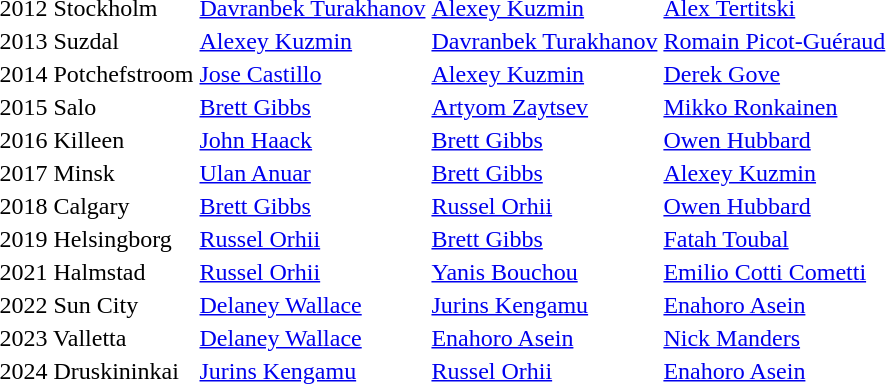<table>
<tr>
<td>2012 Stockholm</td>
<td> <a href='#'>Davranbek Turakhanov</a></td>
<td> <a href='#'>Alexey Kuzmin</a></td>
<td> <a href='#'>Alex Tertitski</a></td>
</tr>
<tr>
<td>2013 Suzdal</td>
<td> <a href='#'>Alexey Kuzmin</a></td>
<td> <a href='#'>Davranbek Turakhanov</a></td>
<td> <a href='#'>Romain Picot-Guéraud</a></td>
</tr>
<tr>
<td>2014 Potchefstroom</td>
<td> <a href='#'>Jose Castillo</a></td>
<td> <a href='#'>Alexey Kuzmin</a></td>
<td> <a href='#'>Derek Gove</a></td>
</tr>
<tr>
<td>2015 Salo</td>
<td> <a href='#'>Brett Gibbs</a></td>
<td> <a href='#'>Artyom Zaytsev</a></td>
<td> <a href='#'>Mikko Ronkainen</a></td>
</tr>
<tr>
<td>2016 Killeen</td>
<td> <a href='#'>John Haack</a></td>
<td> <a href='#'>Brett Gibbs</a></td>
<td> <a href='#'>Owen Hubbard</a></td>
</tr>
<tr>
<td>2017 Minsk</td>
<td> <a href='#'>Ulan Anuar</a></td>
<td> <a href='#'>Brett Gibbs</a></td>
<td> <a href='#'>Alexey Kuzmin</a></td>
</tr>
<tr>
<td>2018 Calgary</td>
<td> <a href='#'>Brett Gibbs</a></td>
<td> <a href='#'>Russel Orhii</a></td>
<td> <a href='#'>Owen Hubbard</a></td>
</tr>
<tr>
<td>2019 Helsingborg</td>
<td> <a href='#'>Russel Orhii</a></td>
<td> <a href='#'>Brett Gibbs</a></td>
<td> <a href='#'>Fatah Toubal</a></td>
</tr>
<tr>
<td>2021 Halmstad</td>
<td> <a href='#'>Russel Orhii</a></td>
<td> <a href='#'>Yanis Bouchou</a></td>
<td> <a href='#'>Emilio Cotti Cometti</a></td>
</tr>
<tr>
<td>2022 Sun City</td>
<td> <a href='#'>Delaney Wallace</a></td>
<td> <a href='#'>Jurins Kengamu</a></td>
<td> <a href='#'>Enahoro Asein</a></td>
</tr>
<tr>
<td>2023 Valletta</td>
<td> <a href='#'>Delaney Wallace</a></td>
<td> <a href='#'>Enahoro Asein</a></td>
<td> <a href='#'>Nick Manders</a></td>
</tr>
<tr>
<td>2024 Druskininkai</td>
<td> <a href='#'>Jurins Kengamu</a></td>
<td> <a href='#'>Russel Orhii</a></td>
<td> <a href='#'>Enahoro Asein</a></td>
</tr>
</table>
